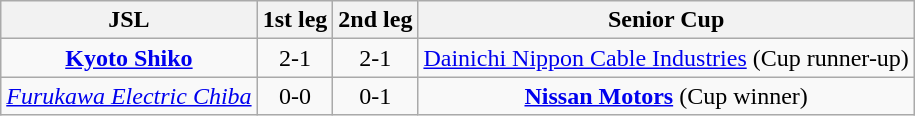<table class="wikitable">
<tr align=center>
<th>JSL</th>
<th>1st leg</th>
<th>2nd leg</th>
<th>Senior Cup</th>
</tr>
<tr align=center>
<td><strong><a href='#'>Kyoto Shiko</a></strong></td>
<td>2-1</td>
<td>2-1</td>
<td><a href='#'>Dainichi Nippon Cable Industries</a> (Cup runner-up)</td>
</tr>
<tr align=center>
<td><em><a href='#'>Furukawa Electric Chiba</a></em></td>
<td>0-0</td>
<td>0-1</td>
<td><strong><a href='#'>Nissan Motors</a></strong> (Cup winner)</td>
</tr>
</table>
